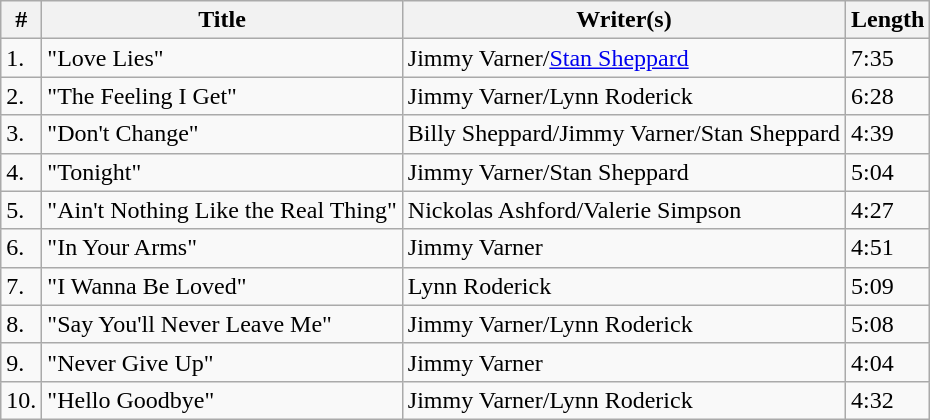<table class="wikitable">
<tr>
<th>#</th>
<th>Title</th>
<th>Writer(s)</th>
<th>Length</th>
</tr>
<tr>
<td>1.</td>
<td>"Love Lies"</td>
<td>Jimmy Varner/<a href='#'>Stan Sheppard</a></td>
<td>7:35</td>
</tr>
<tr>
<td>2.</td>
<td>"The Feeling I Get"</td>
<td>Jimmy Varner/Lynn Roderick</td>
<td>6:28</td>
</tr>
<tr>
<td>3.</td>
<td>"Don't Change"</td>
<td>Billy Sheppard/Jimmy Varner/Stan Sheppard</td>
<td>4:39</td>
</tr>
<tr>
<td>4.</td>
<td>"Tonight"</td>
<td>Jimmy Varner/Stan Sheppard</td>
<td>5:04</td>
</tr>
<tr>
<td>5.</td>
<td>"Ain't Nothing Like the Real Thing"</td>
<td>Nickolas Ashford/Valerie Simpson</td>
<td>4:27</td>
</tr>
<tr>
<td>6.</td>
<td>"In Your Arms"</td>
<td>Jimmy Varner</td>
<td>4:51</td>
</tr>
<tr>
<td>7.</td>
<td>"I Wanna Be Loved"</td>
<td>Lynn Roderick</td>
<td>5:09</td>
</tr>
<tr>
<td>8.</td>
<td>"Say You'll Never Leave Me"</td>
<td>Jimmy Varner/Lynn Roderick</td>
<td>5:08</td>
</tr>
<tr>
<td>9.</td>
<td>"Never Give Up"</td>
<td>Jimmy Varner</td>
<td>4:04</td>
</tr>
<tr>
<td>10.</td>
<td>"Hello Goodbye"</td>
<td>Jimmy Varner/Lynn Roderick</td>
<td>4:32</td>
</tr>
</table>
